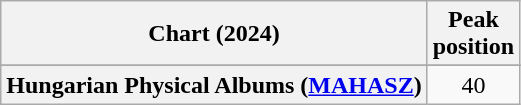<table class="wikitable sortable plainrowheaders" style="text-align:center">
<tr>
<th>Chart (2024)</th>
<th>Peak<br>position</th>
</tr>
<tr>
</tr>
<tr>
<th scope="row">Hungarian Physical Albums (<a href='#'>MAHASZ</a>)</th>
<td>40</td>
</tr>
</table>
